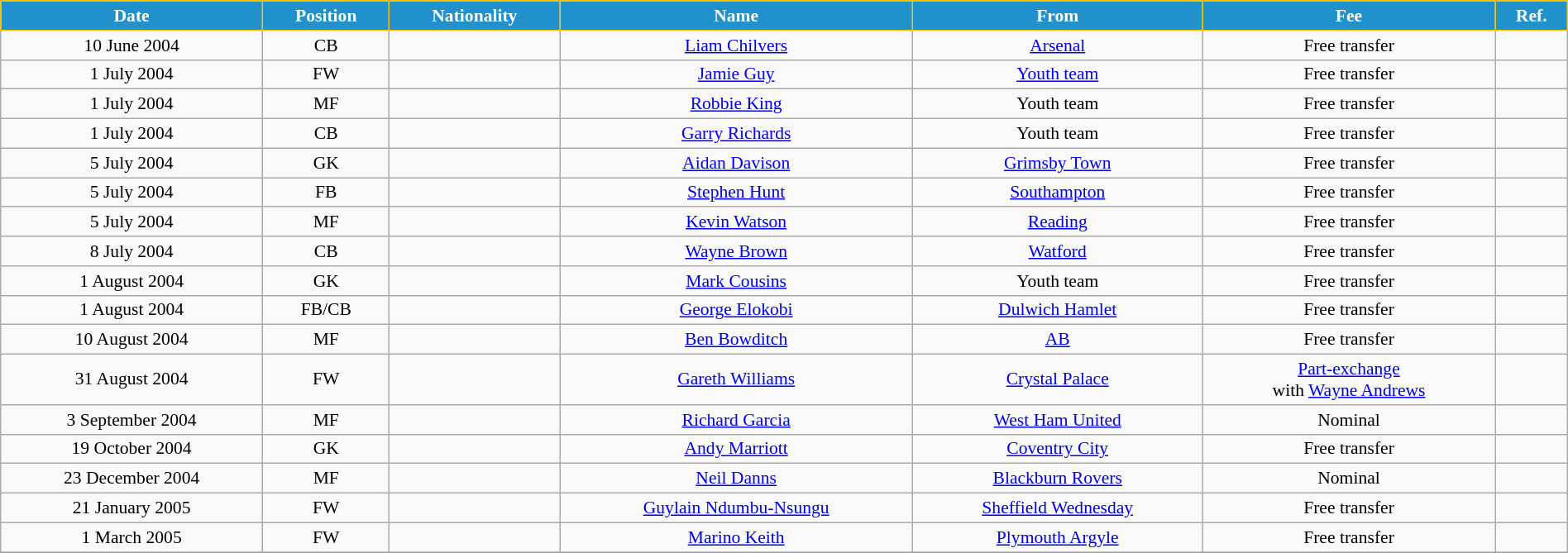<table class="wikitable" style="text-align:center; font-size:90%; width:100%;">
<tr>
<th style="background:#2191CC; color:white; border:1px solid #F7C408; text-align:center;">Date</th>
<th style="background:#2191CC; color:white; border:1px solid #F7C408; text-align:center;">Position</th>
<th style="background:#2191CC; color:white; border:1px solid #F7C408; text-align:center;">Nationality</th>
<th style="background:#2191CC; color:white; border:1px solid #F7C408; text-align:center;">Name</th>
<th style="background:#2191CC; color:white; border:1px solid #F7C408; text-align:center;">From</th>
<th style="background:#2191CC; color:white; border:1px solid #F7C408; text-align:center;">Fee</th>
<th style="background:#2191CC; color:white; border:1px solid #F7C408; text-align:center;">Ref.</th>
</tr>
<tr>
<td>10 June 2004</td>
<td>CB</td>
<td></td>
<td><a href='#'>Liam Chilvers</a></td>
<td> <a href='#'>Arsenal</a></td>
<td>Free transfer</td>
<td></td>
</tr>
<tr>
<td>1 July 2004</td>
<td>FW</td>
<td></td>
<td><a href='#'>Jamie Guy</a></td>
<td><a href='#'>Youth team</a></td>
<td>Free transfer</td>
<td></td>
</tr>
<tr>
<td>1 July 2004</td>
<td>MF</td>
<td></td>
<td><a href='#'>Robbie King</a></td>
<td>Youth team</td>
<td>Free transfer</td>
<td></td>
</tr>
<tr>
<td>1 July 2004</td>
<td>CB</td>
<td></td>
<td><a href='#'>Garry Richards</a></td>
<td>Youth team</td>
<td>Free transfer</td>
<td></td>
</tr>
<tr>
<td>5 July 2004</td>
<td>GK</td>
<td></td>
<td><a href='#'>Aidan Davison</a></td>
<td> <a href='#'>Grimsby Town</a></td>
<td>Free transfer</td>
<td></td>
</tr>
<tr>
<td>5 July 2004</td>
<td>FB</td>
<td></td>
<td><a href='#'>Stephen Hunt</a></td>
<td> <a href='#'>Southampton</a></td>
<td>Free transfer</td>
<td></td>
</tr>
<tr>
<td>5 July 2004</td>
<td>MF</td>
<td></td>
<td><a href='#'>Kevin Watson</a></td>
<td> <a href='#'>Reading</a></td>
<td>Free transfer</td>
<td></td>
</tr>
<tr>
<td>8 July 2004</td>
<td>CB</td>
<td></td>
<td><a href='#'>Wayne Brown</a></td>
<td> <a href='#'>Watford</a></td>
<td>Free transfer</td>
<td></td>
</tr>
<tr>
<td>1 August 2004</td>
<td>GK</td>
<td></td>
<td><a href='#'>Mark Cousins</a></td>
<td>Youth team</td>
<td>Free transfer</td>
<td></td>
</tr>
<tr>
<td>1 August 2004</td>
<td>FB/CB</td>
<td></td>
<td><a href='#'>George Elokobi</a></td>
<td> <a href='#'>Dulwich Hamlet</a></td>
<td>Free transfer</td>
<td></td>
</tr>
<tr>
<td>10 August 2004</td>
<td>MF</td>
<td></td>
<td><a href='#'>Ben Bowditch</a></td>
<td> <a href='#'>AB</a></td>
<td>Free transfer</td>
<td></td>
</tr>
<tr>
<td>31 August 2004</td>
<td>FW</td>
<td></td>
<td><a href='#'>Gareth Williams</a></td>
<td> <a href='#'>Crystal Palace</a></td>
<td><a href='#'>Part-exchange</a><br>with <a href='#'>Wayne Andrews</a></td>
<td></td>
</tr>
<tr>
<td>3 September 2004</td>
<td>MF</td>
<td></td>
<td><a href='#'>Richard Garcia</a></td>
<td> <a href='#'>West Ham United</a></td>
<td>Nominal</td>
<td></td>
</tr>
<tr>
<td>19 October 2004</td>
<td>GK</td>
<td></td>
<td><a href='#'>Andy Marriott</a></td>
<td> <a href='#'>Coventry City</a></td>
<td>Free transfer</td>
<td></td>
</tr>
<tr>
<td>23 December 2004</td>
<td>MF</td>
<td></td>
<td><a href='#'>Neil Danns</a></td>
<td> <a href='#'>Blackburn Rovers</a></td>
<td>Nominal</td>
<td></td>
</tr>
<tr>
<td>21 January 2005</td>
<td>FW</td>
<td></td>
<td><a href='#'>Guylain Ndumbu-Nsungu</a></td>
<td> <a href='#'>Sheffield Wednesday</a></td>
<td>Free transfer</td>
<td></td>
</tr>
<tr>
<td>1 March 2005</td>
<td>FW</td>
<td></td>
<td><a href='#'>Marino Keith</a></td>
<td> <a href='#'>Plymouth Argyle</a></td>
<td>Free transfer</td>
<td></td>
</tr>
<tr>
</tr>
</table>
